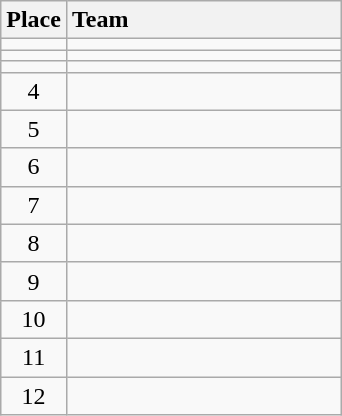<table class="wikitable" style="text-align:center; padding-bottom:0;">
<tr>
<th>Place</th>
<th style="width:11em; text-align:left;">Team</th>
</tr>
<tr>
<td></td>
<td align=left></td>
</tr>
<tr>
<td></td>
<td align=left></td>
</tr>
<tr>
<td></td>
<td align=left></td>
</tr>
<tr>
<td>4</td>
<td align=left></td>
</tr>
<tr>
<td>5</td>
<td align=left></td>
</tr>
<tr>
<td>6</td>
<td align=left></td>
</tr>
<tr>
<td>7</td>
<td align=left></td>
</tr>
<tr>
<td>8</td>
<td align=left></td>
</tr>
<tr>
<td>9</td>
<td align=left></td>
</tr>
<tr>
<td>10</td>
<td align=left></td>
</tr>
<tr>
<td>11</td>
<td align=left></td>
</tr>
<tr>
<td>12</td>
<td align=left></td>
</tr>
</table>
